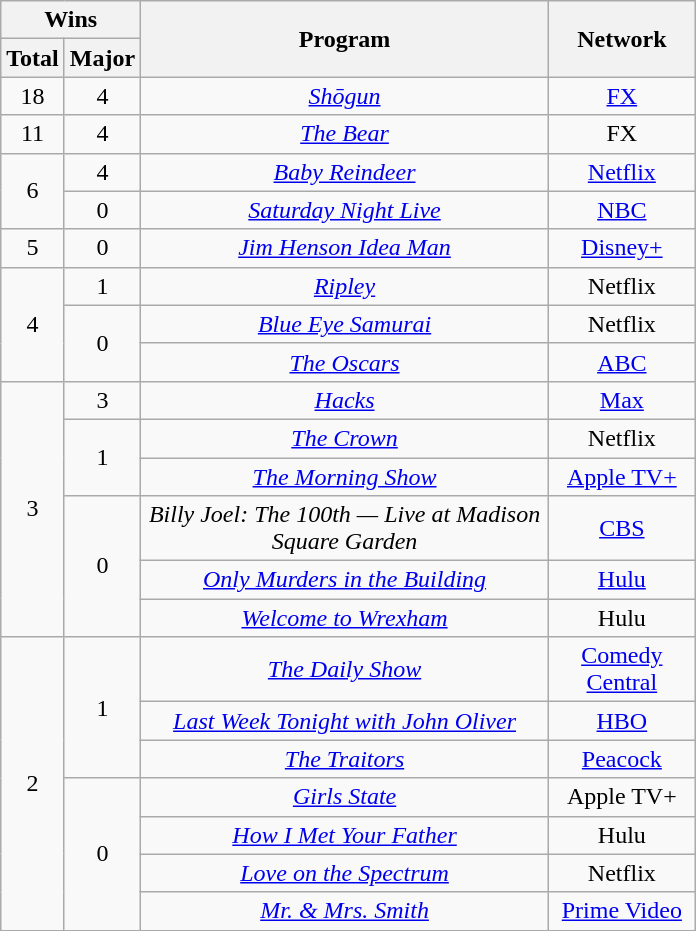<table class="wikitable sortable" style="text-align: center; max-width:29em">
<tr>
<th scope="colgroup" colspan="2">Wins</th>
<th scope="col" rowspan="2">Program</th>
<th scope="col" rowspan="2">Network</th>
</tr>
<tr>
<th scope="col">Total</th>
<th scope="col">Major</th>
</tr>
<tr>
<td scope="row">18</td>
<td>4</td>
<td><em><a href='#'>Shōgun</a></em></td>
<td><a href='#'>FX</a></td>
</tr>
<tr>
<td scope="row">11</td>
<td>4</td>
<td data-sort-value="Bear"><em><a href='#'>The Bear</a></em></td>
<td>FX</td>
</tr>
<tr>
<td scope="row" rowspan="2">6</td>
<td>4</td>
<td><em><a href='#'>Baby Reindeer</a></em></td>
<td><a href='#'>Netflix</a></td>
</tr>
<tr>
<td>0</td>
<td><em><a href='#'>Saturday Night Live</a></em></td>
<td><a href='#'>NBC</a></td>
</tr>
<tr>
<td scope="row">5</td>
<td>0</td>
<td><em><a href='#'>Jim Henson Idea Man</a></em></td>
<td><a href='#'>Disney+</a></td>
</tr>
<tr>
<td scope="row" rowspan="3">4</td>
<td>1</td>
<td><em><a href='#'>Ripley</a></em></td>
<td>Netflix</td>
</tr>
<tr>
<td rowspan="2">0</td>
<td><em><a href='#'>Blue Eye Samurai</a></em></td>
<td>Netflix</td>
</tr>
<tr>
<td data-sort-value="Oscars"><em><a href='#'>The Oscars</a></em></td>
<td><a href='#'>ABC</a></td>
</tr>
<tr>
<td scope="row" rowspan="6">3</td>
<td>3</td>
<td><em><a href='#'>Hacks</a></em></td>
<td><a href='#'>Max</a></td>
</tr>
<tr>
<td rowspan="2">1</td>
<td data-sort-value="Crown"><em><a href='#'>The Crown</a></em></td>
<td>Netflix</td>
</tr>
<tr>
<td data-sort-value="Morning Show"><em><a href='#'>The Morning Show</a></em></td>
<td><a href='#'>Apple TV+</a></td>
</tr>
<tr>
<td rowspan="3">0</td>
<td><em>Billy Joel: The 100th — Live at Madison Square Garden</em></td>
<td><a href='#'>CBS</a></td>
</tr>
<tr>
<td><em><a href='#'>Only Murders in the Building</a></em></td>
<td><a href='#'>Hulu</a></td>
</tr>
<tr>
<td><em><a href='#'>Welcome to Wrexham</a></em></td>
<td>Hulu</td>
</tr>
<tr>
<td scope="row" rowspan="7">2</td>
<td rowspan="3">1</td>
<td data-sort-value="Daily Show"><em><a href='#'>The Daily Show</a></em></td>
<td><a href='#'>Comedy Central</a></td>
</tr>
<tr>
<td><em><a href='#'>Last Week Tonight with John Oliver</a></em></td>
<td><a href='#'>HBO</a></td>
</tr>
<tr>
<td data-sort-value="Traitors"><em><a href='#'>The Traitors</a></em></td>
<td><a href='#'>Peacock</a></td>
</tr>
<tr>
<td rowspan="4">0</td>
<td><em><a href='#'>Girls State</a></em></td>
<td>Apple TV+</td>
</tr>
<tr>
<td><em><a href='#'>How I Met Your Father</a></em></td>
<td>Hulu</td>
</tr>
<tr>
<td><em><a href='#'>Love on the Spectrum</a></em></td>
<td>Netflix</td>
</tr>
<tr>
<td><em><a href='#'>Mr. & Mrs. Smith</a></em></td>
<td><a href='#'>Prime Video</a></td>
</tr>
</table>
